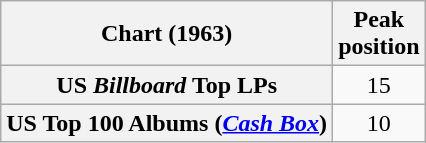<table class="wikitable sortable plainrowheaders" style="text-align:center">
<tr>
<th scope="col">Chart (1963)</th>
<th scope="col">Peak<br>position</th>
</tr>
<tr>
<th scope="row">US <em>Billboard</em> Top LPs</th>
<td style="text-align:center;">15</td>
</tr>
<tr>
<th scope="row">US Top 100 Albums (<a href='#'><em>Cash Box</em></a>)</th>
<td style="text-align:center;">10</td>
</tr>
</table>
